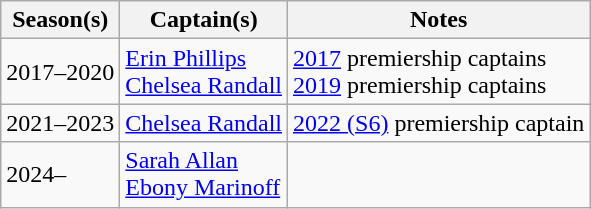<table class="wikitable sortable">
<tr>
<th>Season(s)</th>
<th>Captain(s)</th>
<th>Notes</th>
</tr>
<tr>
<td>2017–2020</td>
<td><a href='#'>Erin Phillips</a><br><a href='#'>Chelsea Randall</a></td>
<td><a href='#'>2017</a> premiership captains<br><a href='#'>2019</a> premiership captains</td>
</tr>
<tr>
<td>2021–2023</td>
<td><a href='#'>Chelsea Randall</a></td>
<td><a href='#'>2022 (S6)</a> premiership captain</td>
</tr>
<tr>
<td>2024–</td>
<td><a href='#'>Sarah Allan</a><br><a href='#'>Ebony Marinoff</a></td>
<td></td>
</tr>
</table>
